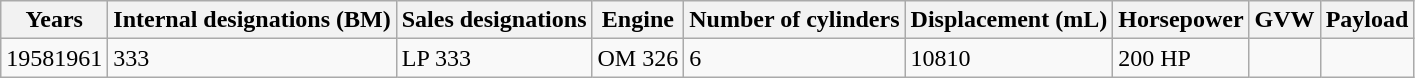<table class="wikitable sortable" style="text-align: left;">
<tr>
<th>Years</th>
<th>Internal designations (BM)</th>
<th>Sales designations</th>
<th>Engine</th>
<th>Number of cylinders</th>
<th>Displacement (mL)</th>
<th>Horsepower</th>
<th>GVW</th>
<th>Payload</th>
</tr>
<tr>
<td>19581961</td>
<td>333</td>
<td>LP 333</td>
<td>OM 326</td>
<td>6</td>
<td>10810</td>
<td>200 HP</td>
<td></td>
<td></td>
</tr>
</table>
